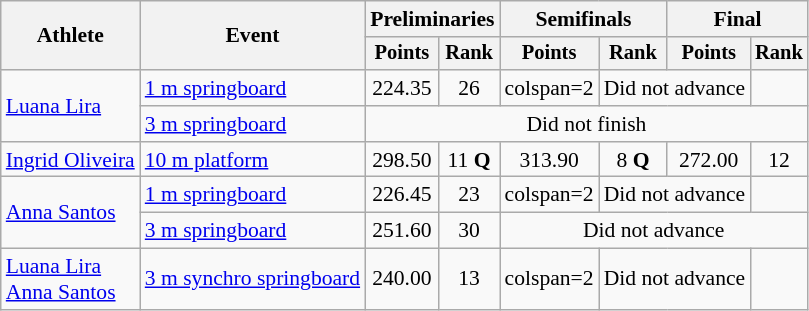<table class="wikitable" style="text-align:center; font-size:90%;">
<tr>
<th rowspan=2>Athlete</th>
<th rowspan=2>Event</th>
<th colspan=2>Preliminaries</th>
<th colspan=2>Semifinals</th>
<th colspan=2>Final</th>
</tr>
<tr style="font-size:95%">
<th>Points</th>
<th>Rank</th>
<th>Points</th>
<th>Rank</th>
<th>Points</th>
<th>Rank</th>
</tr>
<tr>
<td align=left rowspan=2><a href='#'>Luana Lira</a></td>
<td align=left><a href='#'>1 m springboard</a></td>
<td>224.35</td>
<td>26</td>
<td>colspan=2 </td>
<td colspan=2>Did not advance</td>
</tr>
<tr>
<td align=left><a href='#'>3 m springboard</a></td>
<td colspan=6>Did not finish</td>
</tr>
<tr>
<td align=left><a href='#'>Ingrid Oliveira</a></td>
<td align=left><a href='#'>10 m platform</a></td>
<td>298.50</td>
<td>11 <strong>Q</strong></td>
<td>313.90</td>
<td>8 <strong>Q</strong></td>
<td>272.00</td>
<td>12</td>
</tr>
<tr>
<td align=left rowspan=2><a href='#'>Anna Santos</a></td>
<td align=left><a href='#'>1 m springboard</a></td>
<td>226.45</td>
<td>23</td>
<td>colspan=2 </td>
<td colspan=2>Did not advance</td>
</tr>
<tr>
<td align=left><a href='#'>3 m springboard</a></td>
<td>251.60</td>
<td>30</td>
<td colspan=4>Did not advance</td>
</tr>
<tr>
<td align=left><a href='#'>Luana Lira</a><br> <a href='#'>Anna Santos</a></td>
<td align=left><a href='#'>3 m synchro springboard</a></td>
<td>240.00</td>
<td>13</td>
<td>colspan=2 </td>
<td colspan=2>Did not advance</td>
</tr>
</table>
